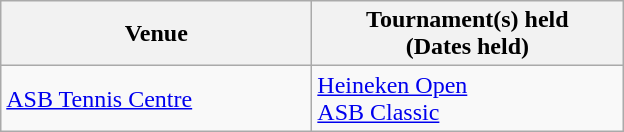<table class=wikitable>
<tr>
<th width=200>Venue</th>
<th width=200>Tournament(s) held<br>(Dates held)</th>
</tr>
<tr>
<td><a href='#'>ASB Tennis Centre</a></td>
<td><a href='#'>Heineken Open</a><br><a href='#'>ASB Classic</a></td>
</tr>
</table>
